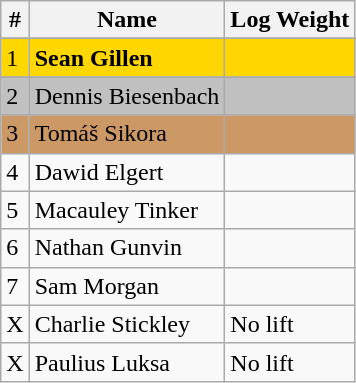<table class="wikitable" style="display: inline-table">
<tr>
<th>#</th>
<th>Name</th>
<th>Log Weight</th>
</tr>
<tr>
</tr>
<tr style="background:gold;">
<td>1</td>
<td> <strong>Sean Gillen</strong></td>
<td></td>
</tr>
<tr>
</tr>
<tr style="background:silver;">
<td>2</td>
<td> Dennis Biesenbach</td>
<td></td>
</tr>
<tr style="background:#c96;">
<td>3</td>
<td> Tomáš Sikora</td>
<td></td>
</tr>
<tr>
<td>4</td>
<td> Dawid Elgert</td>
<td></td>
</tr>
<tr>
<td>5</td>
<td> Macauley Tinker</td>
<td></td>
</tr>
<tr>
<td>6</td>
<td> Nathan Gunvin</td>
<td></td>
</tr>
<tr>
<td>7</td>
<td> Sam Morgan</td>
<td></td>
</tr>
<tr>
<td>X</td>
<td> Charlie Stickley</td>
<td>No lift</td>
</tr>
<tr>
<td>X</td>
<td> Paulius Luksa</td>
<td>No lift</td>
</tr>
</table>
